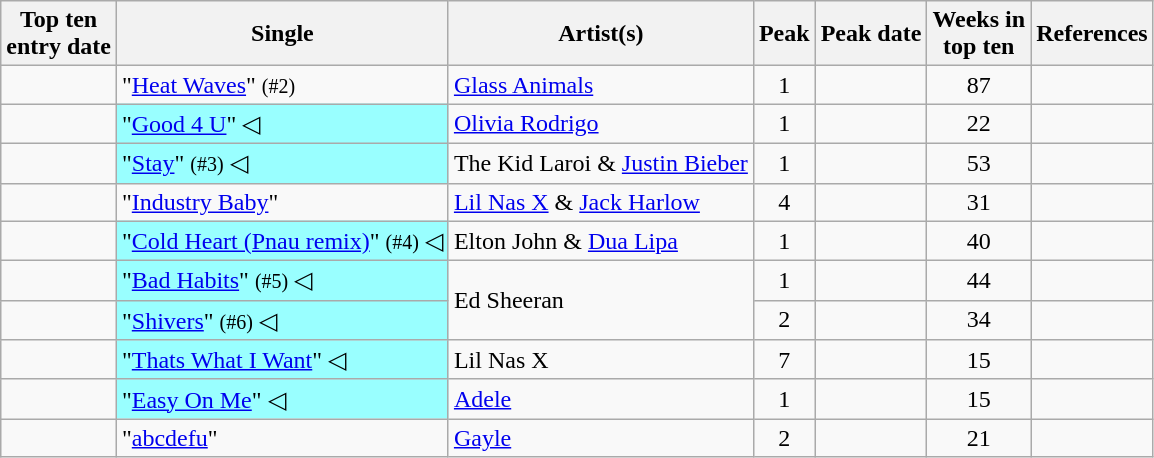<table class="wikitable sortable">
<tr>
<th>Top ten<br>entry date</th>
<th>Single</th>
<th>Artist(s)</th>
<th data-sort-type="number">Peak</th>
<th>Peak date</th>
<th data-sort-type="number">Weeks in<br>top ten</th>
<th>References</th>
</tr>
<tr>
<td></td>
<td>"<a href='#'>Heat Waves</a>" <small>(#2)</small></td>
<td><a href='#'>Glass Animals</a></td>
<td style="text-align:center;">1</td>
<td></td>
<td style="text-align:center;">87</td>
<td></td>
</tr>
<tr>
<td></td>
<td style="background:#9ff;">"<a href='#'>Good 4 U</a>" ◁</td>
<td><a href='#'>Olivia Rodrigo</a></td>
<td style="text-align:center;">1</td>
<td></td>
<td style="text-align:center;">22</td>
<td></td>
</tr>
<tr>
<td></td>
<td style="background:#9ff;">"<a href='#'>Stay</a>" <small>(#3)</small> ◁</td>
<td>The Kid Laroi & <a href='#'>Justin Bieber</a></td>
<td style="text-align:center;">1</td>
<td></td>
<td style="text-align:center;">53</td>
<td></td>
</tr>
<tr>
<td></td>
<td>"<a href='#'>Industry Baby</a>"</td>
<td><a href='#'>Lil Nas X</a> & <a href='#'>Jack Harlow</a></td>
<td style="text-align:center;">4</td>
<td></td>
<td style="text-align:center;">31</td>
<td></td>
</tr>
<tr>
<td></td>
<td style="background:#9ff;">"<a href='#'>Cold Heart (Pnau remix)</a>" <small>(#4)</small> ◁</td>
<td>Elton John & <a href='#'>Dua Lipa</a></td>
<td style="text-align:center;">1</td>
<td></td>
<td style="text-align:center;">40</td>
<td></td>
</tr>
<tr>
<td></td>
<td style="background:#9ff;">"<a href='#'>Bad Habits</a>" <small>(#5)</small> ◁</td>
<td rowspan=2>Ed Sheeran</td>
<td style="text-align:center;">1</td>
<td></td>
<td style="text-align:center;">44</td>
<td></td>
</tr>
<tr>
<td></td>
<td style="background:#9ff;">"<a href='#'>Shivers</a>" <small>(#6)</small> ◁</td>
<td style="text-align:center;">2</td>
<td></td>
<td style="text-align:center;">34</td>
<td></td>
</tr>
<tr>
<td></td>
<td style="background:#9ff;">"<a href='#'>Thats What I Want</a>" ◁</td>
<td>Lil Nas X</td>
<td style="text-align:center;">7</td>
<td></td>
<td style="text-align:center;">15</td>
<td></td>
</tr>
<tr>
<td></td>
<td style="background:#9ff;">"<a href='#'>Easy On Me</a>" ◁</td>
<td><a href='#'>Adele</a></td>
<td style="text-align:center;">1</td>
<td></td>
<td style="text-align:center;">15</td>
<td></td>
</tr>
<tr>
<td></td>
<td>"<a href='#'>abcdefu</a>"</td>
<td><a href='#'>Gayle</a></td>
<td style="text-align:center;">2</td>
<td></td>
<td style="text-align:center;">21</td>
<td></td>
</tr>
</table>
